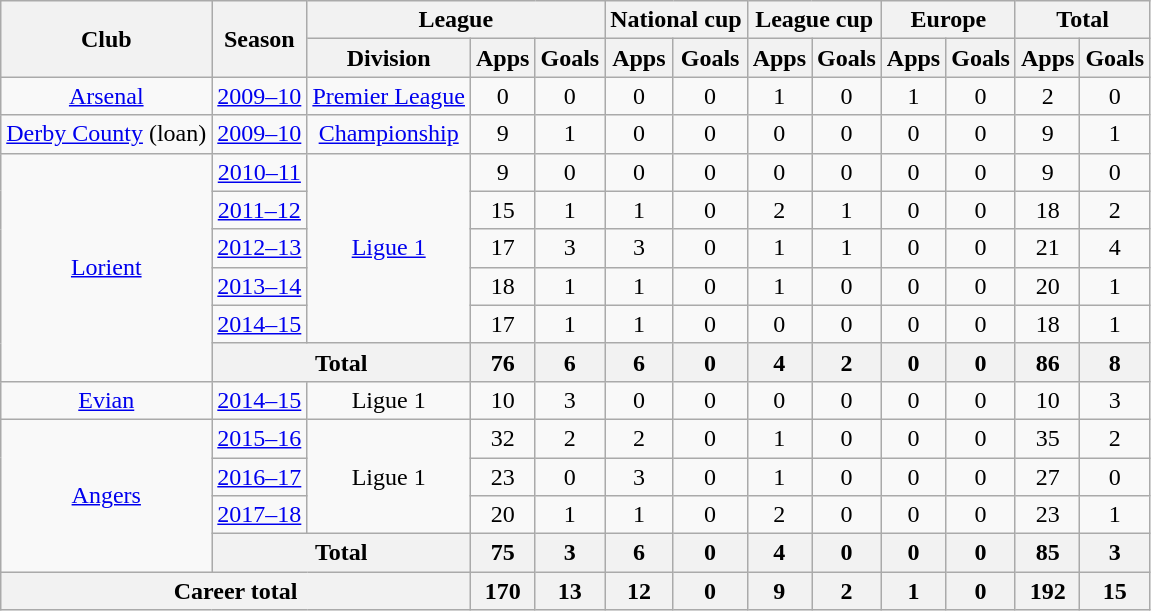<table class="wikitable" style="text-align: center;">
<tr>
<th rowspan="2">Club</th>
<th rowspan="2">Season</th>
<th colspan="3">League</th>
<th colspan="2">National cup</th>
<th colspan="2">League cup</th>
<th colspan="2">Europe</th>
<th colspan="2">Total</th>
</tr>
<tr>
<th>Division</th>
<th>Apps</th>
<th>Goals</th>
<th>Apps</th>
<th>Goals</th>
<th>Apps</th>
<th>Goals</th>
<th>Apps</th>
<th>Goals</th>
<th>Apps</th>
<th>Goals</th>
</tr>
<tr>
<td><a href='#'>Arsenal</a></td>
<td><a href='#'>2009–10</a></td>
<td><a href='#'>Premier League</a></td>
<td>0</td>
<td>0</td>
<td>0</td>
<td>0</td>
<td>1</td>
<td>0</td>
<td>1</td>
<td>0</td>
<td>2</td>
<td>0</td>
</tr>
<tr>
<td><a href='#'>Derby County</a> (loan)</td>
<td><a href='#'>2009–10</a></td>
<td><a href='#'>Championship</a></td>
<td>9</td>
<td>1</td>
<td>0</td>
<td>0</td>
<td>0</td>
<td>0</td>
<td>0</td>
<td>0</td>
<td>9</td>
<td>1</td>
</tr>
<tr>
<td rowspan="6"><a href='#'>Lorient</a></td>
<td><a href='#'>2010–11</a></td>
<td rowspan="5"><a href='#'>Ligue 1</a></td>
<td>9</td>
<td>0</td>
<td>0</td>
<td>0</td>
<td>0</td>
<td>0</td>
<td>0</td>
<td>0</td>
<td>9</td>
<td>0</td>
</tr>
<tr>
<td><a href='#'>2011–12</a></td>
<td>15</td>
<td>1</td>
<td>1</td>
<td>0</td>
<td>2</td>
<td>1</td>
<td>0</td>
<td>0</td>
<td>18</td>
<td>2</td>
</tr>
<tr>
<td><a href='#'>2012–13</a></td>
<td>17</td>
<td>3</td>
<td>3</td>
<td>0</td>
<td>1</td>
<td>1</td>
<td>0</td>
<td>0</td>
<td>21</td>
<td>4</td>
</tr>
<tr>
<td><a href='#'>2013–14</a></td>
<td>18</td>
<td>1</td>
<td>1</td>
<td>0</td>
<td>1</td>
<td>0</td>
<td>0</td>
<td>0</td>
<td>20</td>
<td>1</td>
</tr>
<tr>
<td><a href='#'>2014–15</a></td>
<td>17</td>
<td>1</td>
<td>1</td>
<td>0</td>
<td>0</td>
<td>0</td>
<td>0</td>
<td>0</td>
<td>18</td>
<td>1</td>
</tr>
<tr>
<th colspan="2">Total</th>
<th>76</th>
<th>6</th>
<th>6</th>
<th>0</th>
<th>4</th>
<th>2</th>
<th>0</th>
<th>0</th>
<th>86</th>
<th>8</th>
</tr>
<tr>
<td><a href='#'>Evian</a></td>
<td><a href='#'>2014–15</a></td>
<td>Ligue 1</td>
<td>10</td>
<td>3</td>
<td>0</td>
<td>0</td>
<td>0</td>
<td>0</td>
<td>0</td>
<td>0</td>
<td>10</td>
<td>3</td>
</tr>
<tr>
<td rowspan="4"><a href='#'>Angers</a></td>
<td><a href='#'>2015–16</a></td>
<td rowspan="3">Ligue 1</td>
<td>32</td>
<td>2</td>
<td>2</td>
<td>0</td>
<td>1</td>
<td>0</td>
<td>0</td>
<td>0</td>
<td>35</td>
<td>2</td>
</tr>
<tr>
<td><a href='#'>2016–17</a></td>
<td>23</td>
<td>0</td>
<td>3</td>
<td>0</td>
<td>1</td>
<td>0</td>
<td>0</td>
<td>0</td>
<td>27</td>
<td>0</td>
</tr>
<tr>
<td><a href='#'>2017–18</a></td>
<td>20</td>
<td>1</td>
<td>1</td>
<td>0</td>
<td>2</td>
<td>0</td>
<td>0</td>
<td>0</td>
<td>23</td>
<td>1</td>
</tr>
<tr>
<th colspan="2">Total</th>
<th>75</th>
<th>3</th>
<th>6</th>
<th>0</th>
<th>4</th>
<th>0</th>
<th>0</th>
<th>0</th>
<th>85</th>
<th>3</th>
</tr>
<tr>
<th colspan="3">Career total</th>
<th>170</th>
<th>13</th>
<th>12</th>
<th>0</th>
<th>9</th>
<th>2</th>
<th>1</th>
<th>0</th>
<th>192</th>
<th>15</th>
</tr>
</table>
